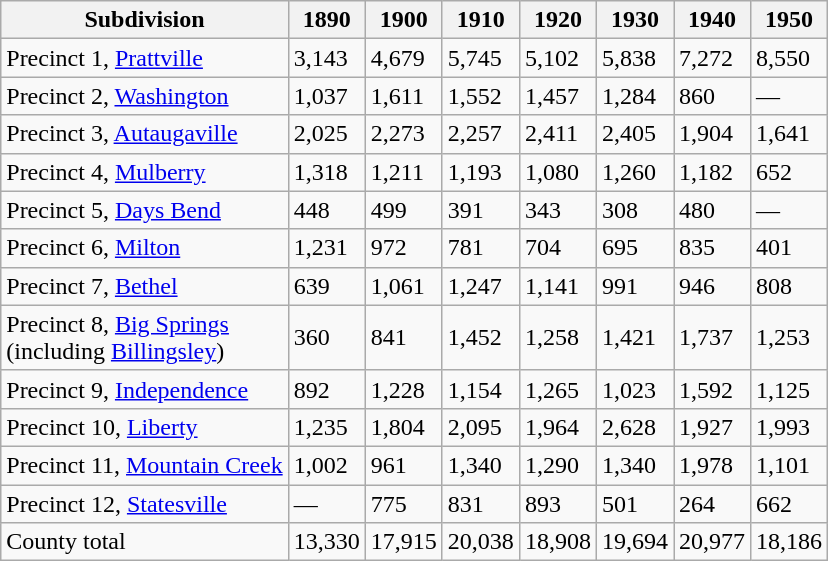<table class="wikitable sortable col2right col3right col4right col5right col6right col7right col8right">
<tr>
<th>Subdivision</th>
<th>1890<br></th>
<th>1900<br></th>
<th>1910<br></th>
<th>1920<br></th>
<th>1930<br></th>
<th>1940<br></th>
<th>1950<br></th>
</tr>
<tr>
<td>Precinct 1, <a href='#'>Prattville</a></td>
<td>3,143</td>
<td>4,679</td>
<td>5,745</td>
<td>5,102</td>
<td>5,838</td>
<td>7,272</td>
<td>8,550<br></td>
</tr>
<tr>
<td>Precinct 2, <a href='#'>Washington</a></td>
<td>1,037</td>
<td>1,611</td>
<td>1,552</td>
<td>1,457</td>
<td>1,284</td>
<td>860</td>
<td>—<br></td>
</tr>
<tr>
<td>Precinct 3, <a href='#'>Autaugaville</a></td>
<td>2,025</td>
<td>2,273</td>
<td>2,257</td>
<td>2,411</td>
<td>2,405</td>
<td>1,904</td>
<td>1,641</td>
</tr>
<tr>
<td>Precinct 4, <a href='#'>Mulberry</a></td>
<td>1,318</td>
<td>1,211</td>
<td>1,193</td>
<td>1,080</td>
<td>1,260</td>
<td>1,182</td>
<td>652</td>
</tr>
<tr>
<td>Precinct 5, <a href='#'>Days Bend</a></td>
<td>448</td>
<td>499</td>
<td>391</td>
<td>343</td>
<td>308</td>
<td>480</td>
<td>—<br></td>
</tr>
<tr>
<td>Precinct 6, <a href='#'>Milton</a></td>
<td>1,231</td>
<td>972<br></td>
<td>781</td>
<td>704</td>
<td>695</td>
<td>835</td>
<td>401</td>
</tr>
<tr>
<td>Precinct 7, <a href='#'>Bethel</a></td>
<td>639</td>
<td>1,061</td>
<td>1,247</td>
<td>1,141</td>
<td>991</td>
<td>946</td>
<td>808</td>
</tr>
<tr>
<td>Precinct 8, <a href='#'>Big Springs</a><br>(including <a href='#'>Billingsley</a>)</td>
<td>360</td>
<td>841</td>
<td>1,452</td>
<td>1,258</td>
<td>1,421</td>
<td>1,737</td>
<td>1,253</td>
</tr>
<tr>
<td>Precinct 9, <a href='#'>Independence</a></td>
<td>892</td>
<td>1,228</td>
<td>1,154</td>
<td>1,265</td>
<td>1,023</td>
<td>1,592</td>
<td>1,125</td>
</tr>
<tr>
<td>Precinct 10, <a href='#'>Liberty</a></td>
<td>1,235</td>
<td>1,804</td>
<td>2,095</td>
<td>1,964</td>
<td>2,628</td>
<td>1,927</td>
<td>1,993</td>
</tr>
<tr>
<td>Precinct 11, <a href='#'>Mountain Creek</a></td>
<td>1,002</td>
<td>961</td>
<td>1,340</td>
<td>1,290</td>
<td>1,340</td>
<td>1,978</td>
<td>1,101</td>
</tr>
<tr>
<td>Precinct 12, <a href='#'>Statesville</a></td>
<td>—</td>
<td>775<br></td>
<td>831</td>
<td>893</td>
<td>501</td>
<td>264</td>
<td>662<br></td>
</tr>
<tr>
<td>County total</td>
<td>13,330</td>
<td>17,915</td>
<td>20,038</td>
<td>18,908</td>
<td>19,694</td>
<td>20,977</td>
<td>18,186</td>
</tr>
</table>
